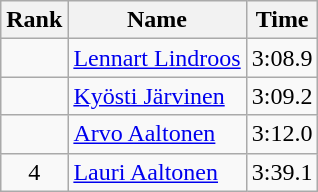<table class="wikitable" style="text-align:center">
<tr>
<th>Rank</th>
<th>Name</th>
<th>Time</th>
</tr>
<tr>
<td></td>
<td align=left><a href='#'>Lennart Lindroos</a></td>
<td>3:08.9</td>
</tr>
<tr>
<td></td>
<td align=left><a href='#'>Kyösti Järvinen</a></td>
<td>3:09.2</td>
</tr>
<tr>
<td></td>
<td align=left><a href='#'>Arvo Aaltonen</a></td>
<td>3:12.0</td>
</tr>
<tr>
<td>4</td>
<td align=left><a href='#'>Lauri Aaltonen</a></td>
<td>3:39.1</td>
</tr>
</table>
